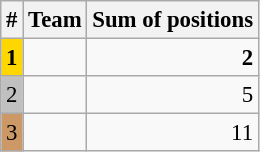<table class="wikitable" style="font-size: 95%;">
<tr>
<th>#</th>
<th>Team</th>
<th>Sum of positions</th>
</tr>
<tr>
<td style="background:gold;"><strong>1</strong></td>
<td><strong></strong></td>
<td style="text-align: right;"><strong>2</strong></td>
</tr>
<tr>
<td style="background:silver;">2</td>
<td></td>
<td style="text-align: right;">5</td>
</tr>
<tr>
<td style="background:#c96;">3</td>
<td></td>
<td style="text-align: right;">11</td>
</tr>
</table>
